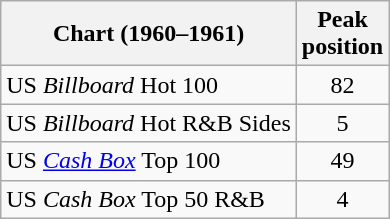<table class="wikitable">
<tr>
<th>Chart (1960–1961)</th>
<th>Peak<br>position</th>
</tr>
<tr>
<td>US <em>Billboard</em> Hot 100</td>
<td align="center">82</td>
</tr>
<tr>
<td>US <em>Billboard</em> Hot R&B Sides</td>
<td align="center">5</td>
</tr>
<tr>
<td>US <em><a href='#'>Cash Box</a></em> Top 100</td>
<td align="center">49</td>
</tr>
<tr>
<td>US <em>Cash Box</em> Top 50 R&B</td>
<td align="center">4</td>
</tr>
</table>
